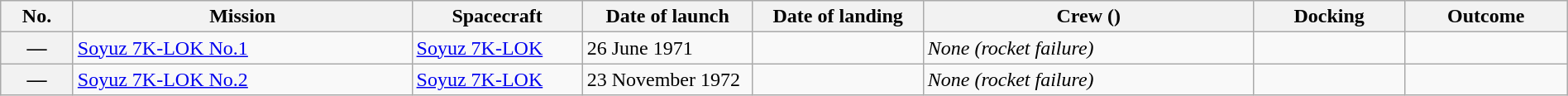<table class="wikitable" width="100%">
<tr>
<th>No.</th>
<th>Mission</th>
<th width="130">Spacecraft</th>
<th width="130">Date of launch</th>
<th width="130">Date of landing</th>
<th>Crew ()</th>
<th>Docking</th>
<th>Outcome</th>
</tr>
<tr>
<th>—</th>
<td><a href='#'>Soyuz 7K-LOK No.1</a></td>
<td><a href='#'>Soyuz 7K-LOK</a></td>
<td>26 June 1971</td>
<td></td>
<td><em>None (rocket failure)</em></td>
<td></td>
<td></td>
</tr>
<tr>
<th>—</th>
<td><a href='#'>Soyuz 7K-LOK No.2</a></td>
<td><a href='#'>Soyuz 7K-LOK</a></td>
<td>23 November 1972</td>
<td></td>
<td><em>None (rocket failure)</em></td>
<td></td>
<td></td>
</tr>
</table>
